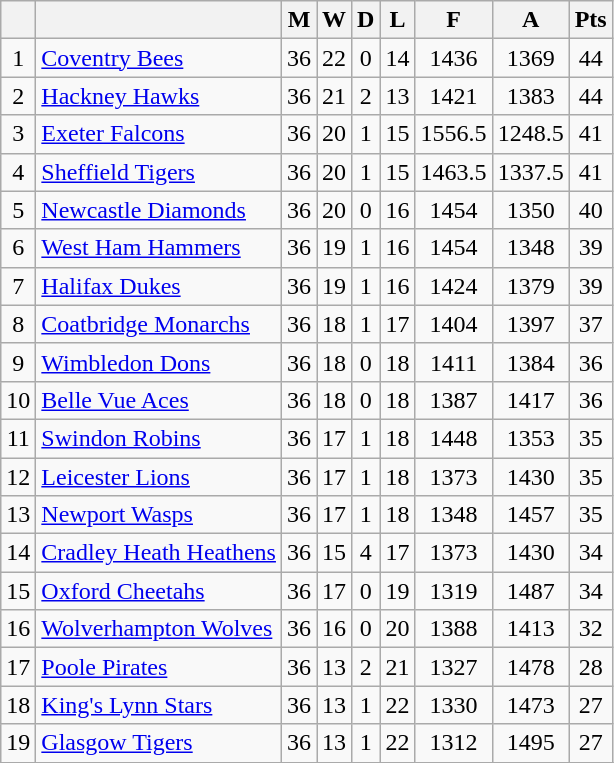<table class=wikitable>
<tr>
<th></th>
<th></th>
<th>M</th>
<th>W</th>
<th>D</th>
<th>L</th>
<th>F</th>
<th>A</th>
<th>Pts</th>
</tr>
<tr>
<td align="center">1</td>
<td><a href='#'>Coventry Bees</a></td>
<td align="center">36</td>
<td align="center">22</td>
<td align="center">0</td>
<td align="center">14</td>
<td align="center">1436</td>
<td align="center">1369</td>
<td align="center">44</td>
</tr>
<tr>
<td align="center">2</td>
<td><a href='#'>Hackney Hawks</a></td>
<td align="center">36</td>
<td align="center">21</td>
<td align="center">2</td>
<td align="center">13</td>
<td align="center">1421</td>
<td align="center">1383</td>
<td align="center">44</td>
</tr>
<tr>
<td align="center">3</td>
<td><a href='#'>Exeter Falcons</a></td>
<td align="center">36</td>
<td align="center">20</td>
<td align="center">1</td>
<td align="center">15</td>
<td align="center">1556.5</td>
<td align="center">1248.5</td>
<td align="center">41</td>
</tr>
<tr>
<td align="center">4</td>
<td><a href='#'>Sheffield Tigers</a></td>
<td align="center">36</td>
<td align="center">20</td>
<td align="center">1</td>
<td align="center">15</td>
<td align="center">1463.5</td>
<td align="center">1337.5</td>
<td align="center">41</td>
</tr>
<tr>
<td align="center">5</td>
<td><a href='#'>Newcastle Diamonds</a></td>
<td align="center">36</td>
<td align="center">20</td>
<td align="center">0</td>
<td align="center">16</td>
<td align="center">1454</td>
<td align="center">1350</td>
<td align="center">40</td>
</tr>
<tr>
<td align="center">6</td>
<td><a href='#'>West Ham Hammers</a></td>
<td align="center">36</td>
<td align="center">19</td>
<td align="center">1</td>
<td align="center">16</td>
<td align="center">1454</td>
<td align="center">1348</td>
<td align="center">39</td>
</tr>
<tr>
<td align="center">7</td>
<td><a href='#'>Halifax Dukes</a></td>
<td align="center">36</td>
<td align="center">19</td>
<td align="center">1</td>
<td align="center">16</td>
<td align="center">1424</td>
<td align="center">1379</td>
<td align="center">39</td>
</tr>
<tr>
<td align="center">8</td>
<td><a href='#'>Coatbridge Monarchs</a></td>
<td align="center">36</td>
<td align="center">18</td>
<td align="center">1</td>
<td align="center">17</td>
<td align="center">1404</td>
<td align="center">1397</td>
<td align="center">37</td>
</tr>
<tr>
<td align="center">9</td>
<td><a href='#'>Wimbledon Dons</a></td>
<td align="center">36</td>
<td align="center">18</td>
<td align="center">0</td>
<td align="center">18</td>
<td align="center">1411</td>
<td align="center">1384</td>
<td align="center">36</td>
</tr>
<tr>
<td align="center">10</td>
<td><a href='#'>Belle Vue Aces</a></td>
<td align="center">36</td>
<td align="center">18</td>
<td align="center">0</td>
<td align="center">18</td>
<td align="center">1387</td>
<td align="center">1417</td>
<td align="center">36</td>
</tr>
<tr>
<td align="center">11</td>
<td><a href='#'>Swindon Robins</a></td>
<td align="center">36</td>
<td align="center">17</td>
<td align="center">1</td>
<td align="center">18</td>
<td align="center">1448</td>
<td align="center">1353</td>
<td align="center">35</td>
</tr>
<tr>
<td align="center">12</td>
<td><a href='#'>Leicester Lions</a></td>
<td align="center">36</td>
<td align="center">17</td>
<td align="center">1</td>
<td align="center">18</td>
<td align="center">1373</td>
<td align="center">1430</td>
<td align="center">35</td>
</tr>
<tr>
<td align="center">13</td>
<td><a href='#'>Newport Wasps</a></td>
<td align="center">36</td>
<td align="center">17</td>
<td align="center">1</td>
<td align="center">18</td>
<td align="center">1348</td>
<td align="center">1457</td>
<td align="center">35</td>
</tr>
<tr>
<td align="center">14</td>
<td><a href='#'>Cradley Heath Heathens</a></td>
<td align="center">36</td>
<td align="center">15</td>
<td align="center">4</td>
<td align="center">17</td>
<td align="center">1373</td>
<td align="center">1430</td>
<td align="center">34</td>
</tr>
<tr>
<td align="center">15</td>
<td><a href='#'>Oxford Cheetahs</a></td>
<td align="center">36</td>
<td align="center">17</td>
<td align="center">0</td>
<td align="center">19</td>
<td align="center">1319</td>
<td align="center">1487</td>
<td align="center">34</td>
</tr>
<tr>
<td align="center">16</td>
<td><a href='#'>Wolverhampton Wolves</a></td>
<td align="center">36</td>
<td align="center">16</td>
<td align="center">0</td>
<td align="center">20</td>
<td align="center">1388</td>
<td align="center">1413</td>
<td align="center">32</td>
</tr>
<tr>
<td align="center">17</td>
<td><a href='#'>Poole Pirates</a></td>
<td align="center">36</td>
<td align="center">13</td>
<td align="center">2</td>
<td align="center">21</td>
<td align="center">1327</td>
<td align="center">1478</td>
<td align="center">28</td>
</tr>
<tr>
<td align="center">18</td>
<td><a href='#'>King's Lynn Stars</a></td>
<td align="center">36</td>
<td align="center">13</td>
<td align="center">1</td>
<td align="center">22</td>
<td align="center">1330</td>
<td align="center">1473</td>
<td align="center">27</td>
</tr>
<tr>
<td align="center">19</td>
<td><a href='#'>Glasgow Tigers</a></td>
<td align="center">36</td>
<td align="center">13</td>
<td align="center">1</td>
<td align="center">22</td>
<td align="center">1312</td>
<td align="center">1495</td>
<td align="center">27</td>
</tr>
<tr>
</tr>
</table>
